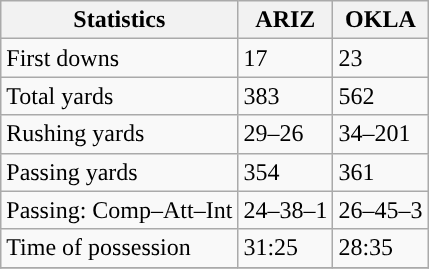<table class="wikitable" style="float: left;">
<tr>
<th>Statistics</th>
<th>ARIZ</th>
<th>OKLA</th>
</tr>
<tr>
<td>First downs</td>
<td>17</td>
<td>23</td>
</tr>
<tr>
<td>Total yards</td>
<td>383</td>
<td>562</td>
</tr>
<tr>
<td>Rushing yards</td>
<td>29–26</td>
<td>34–201</td>
</tr>
<tr>
<td>Passing yards</td>
<td>354</td>
<td>361</td>
</tr>
<tr>
<td>Passing: Comp–Att–Int</td>
<td>24–38–1</td>
<td>26–45–3</td>
</tr>
<tr>
<td>Time of possession</td>
<td>31:25</td>
<td>28:35</td>
</tr>
<tr>
</tr>
</table>
